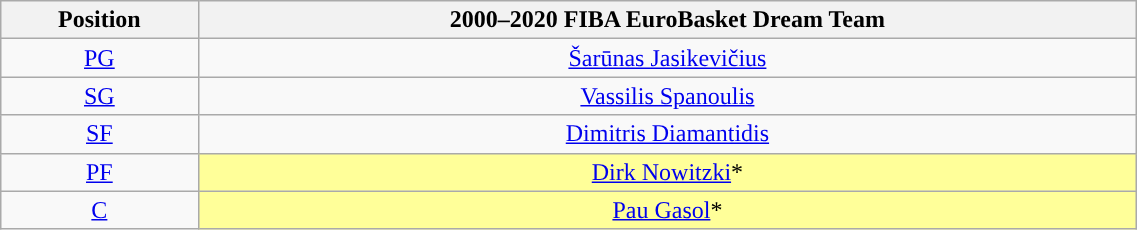<table class="wikitable" style="text-align:center; width: 60%">
<tr>
<th>Position</th>
<th>2000–2020 FIBA EuroBasket Dream Team</th>
</tr>
<tr>
<td><a href='#'>PG</a></td>
<td> <a href='#'>Šarūnas Jasikevičius</a></td>
</tr>
<tr>
<td><a href='#'>SG</a></td>
<td> <a href='#'>Vassilis Spanoulis</a></td>
</tr>
<tr>
<td><a href='#'>SF</a></td>
<td> <a href='#'>Dimitris Diamantidis</a></td>
</tr>
<tr>
<td><a href='#'>PF</a></td>
<td scope="row" style="background-color:#FFFF99; align=left"> <a href='#'>Dirk Nowitzki</a>*</td>
</tr>
<tr>
<td><a href='#'>C</a></td>
<td scope="row" style="background-color:#FFFF99; align=left"> <a href='#'>Pau Gasol</a>*</td>
</tr>
</table>
